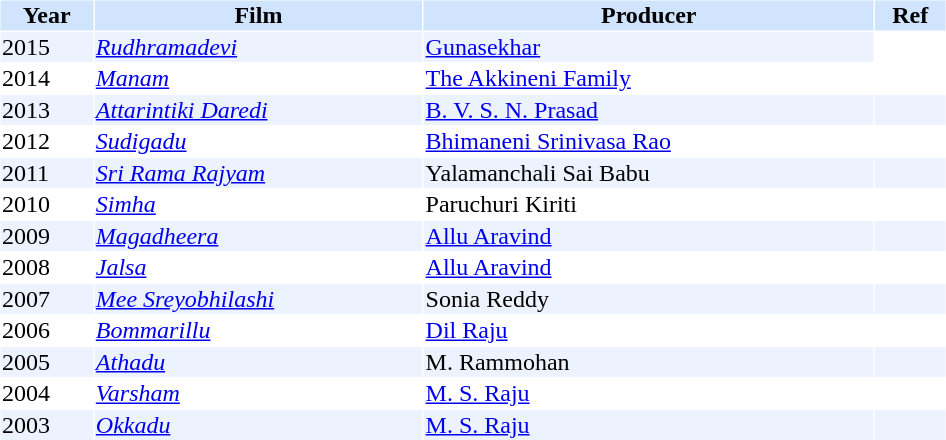<table cellspacing="1" cellpadding="1" border="0" width="50%">
<tr bgcolor="#d1e4fd">
<th>Year</th>
<th>Film</th>
<th>Producer</th>
<th>Ref</th>
</tr>
<tr bgcolor=#edf3fe>
<td>2015</td>
<td><em><a href='#'>Rudhramadevi</a></em></td>
<td><a href='#'>Gunasekhar</a></td>
</tr>
<tr>
<td>2014</td>
<td><em><a href='#'>Manam</a></em></td>
<td><a href='#'>The Akkineni Family</a></td>
<td></td>
</tr>
<tr bgcolor=#edf3fe>
<td>2013</td>
<td><em><a href='#'>Attarintiki Daredi</a></em></td>
<td><a href='#'>B. V. S. N. Prasad</a></td>
<td></td>
</tr>
<tr>
<td>2012</td>
<td><em><a href='#'>Sudigadu</a></em></td>
<td><a href='#'>Bhimaneni Srinivasa Rao</a></td>
<td></td>
</tr>
<tr bgcolor=#edf3fe>
<td>2011</td>
<td><em><a href='#'>Sri Rama Rajyam</a></em></td>
<td>Yalamanchali Sai Babu</td>
<td></td>
</tr>
<tr>
<td>2010</td>
<td><em><a href='#'>Simha</a></em></td>
<td>Paruchuri Kiriti</td>
<td></td>
</tr>
<tr bgcolor=#edf3fe>
<td>2009</td>
<td><em><a href='#'>Magadheera</a></em></td>
<td><a href='#'>Allu Aravind</a></td>
<td></td>
</tr>
<tr>
<td>2008</td>
<td><em><a href='#'>Jalsa</a></em></td>
<td><a href='#'>Allu Aravind</a></td>
<td></td>
</tr>
<tr bgcolor=#edf3fe>
<td>2007</td>
<td><em><a href='#'>Mee Sreyobhilashi</a></em></td>
<td>Sonia Reddy</td>
<td></td>
</tr>
<tr>
<td>2006</td>
<td><em><a href='#'>Bommarillu</a></em></td>
<td><a href='#'>Dil Raju</a></td>
<td></td>
</tr>
<tr bgcolor=#edf3fe>
<td>2005</td>
<td><em><a href='#'>Athadu</a></em></td>
<td>M. Rammohan</td>
<td></td>
</tr>
<tr>
<td>2004</td>
<td><em><a href='#'>Varsham</a></em></td>
<td><a href='#'>M. S. Raju</a></td>
<td></td>
</tr>
<tr bgcolor=#edf3fe>
<td>2003</td>
<td><em><a href='#'>Okkadu</a></em></td>
<td><a href='#'>M. S. Raju</a></td>
<td></td>
</tr>
</table>
